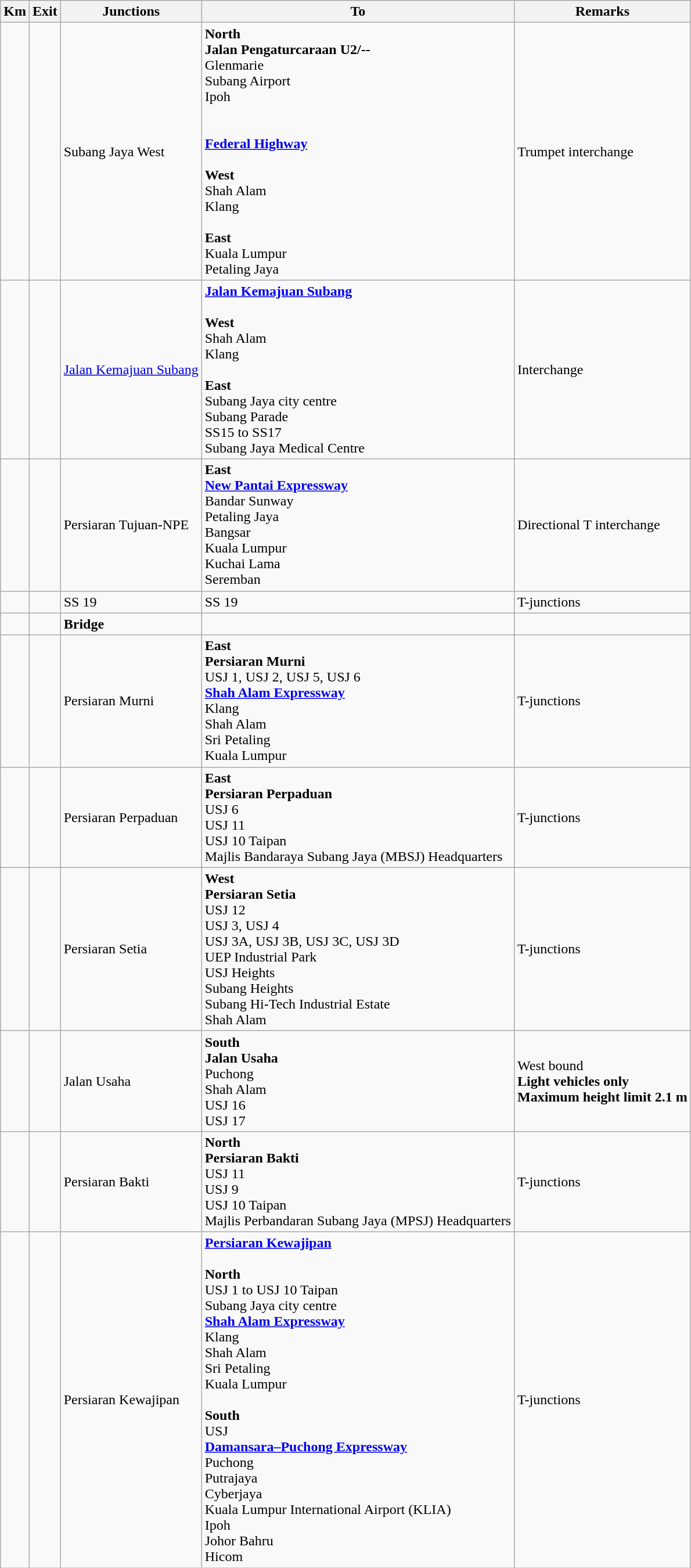<table class="wikitable">
<tr>
<th>Km</th>
<th>Exit</th>
<th>Junctions</th>
<th>To</th>
<th>Remarks</th>
</tr>
<tr>
<td></td>
<td></td>
<td>Subang Jaya West</td>
<td><strong>North</strong><br><strong>Jalan Pengaturcaraan U2/--</strong><br>Glenmarie<br>Subang Airport<br>Ipoh<br><br><br> <strong><a href='#'>Federal Highway</a></strong><br><br><strong>West</strong><br>Shah Alam<br>Klang<br><br><strong>East</strong><br>Kuala Lumpur<br>Petaling Jaya</td>
<td>Trumpet interchange</td>
</tr>
<tr>
<td></td>
<td></td>
<td><a href='#'>Jalan Kemajuan Subang</a></td>
<td><strong><a href='#'>Jalan Kemajuan Subang</a></strong><br><br><strong>West</strong><br> Shah Alam<br> Klang<br><br><strong>East</strong><br>Subang Jaya city centre<br>Subang Parade<br>SS15 to SS17<br>Subang Jaya Medical Centre</td>
<td>Interchange</td>
</tr>
<tr>
<td></td>
<td></td>
<td>Persiaran Tujuan-NPE</td>
<td><strong>East</strong><br> <strong><a href='#'>New Pantai Expressway</a></strong><br>Bandar Sunway<br>Petaling Jaya<br>Bangsar<br>Kuala Lumpur<br>Kuchai Lama<br>Seremban</td>
<td>Directional T interchange</td>
</tr>
<tr>
<td></td>
<td></td>
<td>SS 19</td>
<td>SS 19</td>
<td>T-junctions</td>
</tr>
<tr>
<td></td>
<td></td>
<td><strong>Bridge</strong></td>
<td></td>
<td></td>
</tr>
<tr>
<td></td>
<td></td>
<td>Persiaran Murni</td>
<td><strong>East</strong><br><strong>Persiaran Murni</strong><br>USJ 1, USJ 2, USJ 5, USJ 6<br> <strong><a href='#'>Shah Alam Expressway</a></strong><br>Klang<br>Shah Alam<br>Sri Petaling<br>Kuala Lumpur</td>
<td>T-junctions</td>
</tr>
<tr>
<td></td>
<td></td>
<td>Persiaran Perpaduan</td>
<td><strong>East</strong><br><strong>Persiaran Perpaduan</strong><br>USJ 6<br>USJ 11<br>USJ 10 Taipan<br>Majlis Bandaraya Subang Jaya (MBSJ) Headquarters</td>
<td>T-junctions</td>
</tr>
<tr>
<td></td>
<td></td>
<td>Persiaran Setia</td>
<td><strong>West</strong><br><strong>Persiaran Setia</strong><br>USJ 12<br>USJ 3, USJ 4<br>USJ 3A, USJ 3B, USJ 3C, USJ 3D<br>UEP Industrial Park<br>USJ Heights<br>Subang Heights<br>Subang Hi-Tech Industrial Estate<br>Shah Alam</td>
<td>T-junctions</td>
</tr>
<tr>
<td></td>
<td></td>
<td>Jalan Usaha</td>
<td><strong>South</strong><br><strong>Jalan Usaha</strong><br>Puchong<br>Shah Alam<br>USJ 16<br>USJ 17</td>
<td>West bound<br><strong>Light vehicles only</strong><br><strong>Maximum height limit 2.1 m</strong></td>
</tr>
<tr>
<td></td>
<td></td>
<td>Persiaran Bakti</td>
<td><strong>North</strong><br><strong>Persiaran Bakti</strong><br>USJ 11<br>USJ 9<br>USJ 10 Taipan<br>Majlis Perbandaran Subang Jaya (MPSJ) Headquarters</td>
<td>T-junctions</td>
</tr>
<tr>
<td></td>
<td></td>
<td>Persiaran Kewajipan</td>
<td><strong><a href='#'>Persiaran Kewajipan</a></strong><br><br><strong>North</strong><br>USJ 1 to USJ 10 Taipan<br>Subang Jaya city centre<br> <strong><a href='#'>Shah Alam Expressway</a></strong><br>Klang<br>Shah Alam<br>Sri Petaling<br>Kuala Lumpur<br><br><strong>South</strong><br>USJ<br> <strong><a href='#'>Damansara–Puchong Expressway</a></strong><br>Puchong<br>Putrajaya<br>Cyberjaya<br>Kuala Lumpur International Airport (KLIA)<br>Ipoh<br>Johor Bahru<br>Hicom</td>
<td>T-junctions</td>
</tr>
</table>
